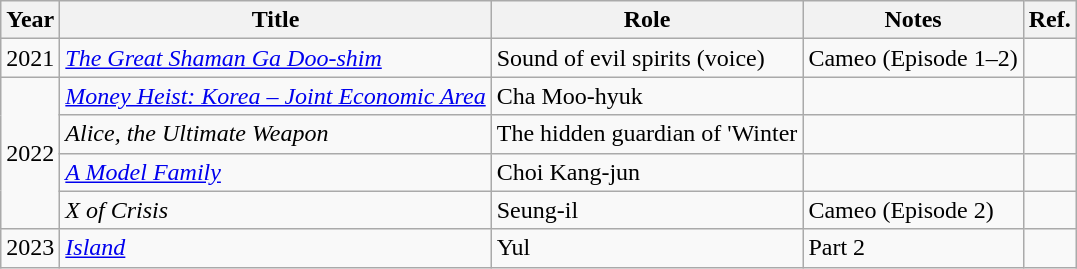<table class="wikitable sortable">
<tr>
<th>Year</th>
<th>Title</th>
<th>Role</th>
<th>Notes</th>
<th>Ref.</th>
</tr>
<tr>
<td>2021</td>
<td><em><a href='#'>The Great Shaman Ga Doo-shim</a></em></td>
<td>Sound of evil spirits (voice)</td>
<td>Cameo (Episode 1–2)</td>
<td></td>
</tr>
<tr>
<td rowspan="4">2022</td>
<td><em><a href='#'>Money Heist: Korea – Joint Economic Area</a></em></td>
<td>Cha Moo-hyuk</td>
<td></td>
<td></td>
</tr>
<tr>
<td><em>Alice, the Ultimate Weapon</em></td>
<td>The hidden guardian of 'Winter</td>
<td></td>
<td></td>
</tr>
<tr>
<td><em><a href='#'>A Model Family</a></em></td>
<td>Choi Kang-jun</td>
<td></td>
<td></td>
</tr>
<tr>
<td><em>X of Crisis</em></td>
<td>Seung-il</td>
<td>Cameo (Episode 2)</td>
<td></td>
</tr>
<tr>
<td>2023</td>
<td><em><a href='#'>Island</a></em></td>
<td>Yul</td>
<td>Part 2</td>
<td></td>
</tr>
</table>
